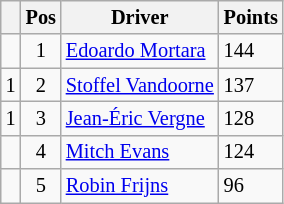<table class="wikitable" style="font-size: 85%;">
<tr>
<th></th>
<th>Pos</th>
<th>Driver</th>
<th>Points</th>
</tr>
<tr>
<td align="left"></td>
<td align="center">1</td>
<td> <a href='#'>Edoardo Mortara</a></td>
<td align="left">144</td>
</tr>
<tr>
<td align="left"> 1</td>
<td align="center">2</td>
<td> <a href='#'>Stoffel Vandoorne</a></td>
<td align="left">137</td>
</tr>
<tr>
<td align="left"> 1</td>
<td align="center">3</td>
<td> <a href='#'>Jean-Éric Vergne</a></td>
<td align="left">128</td>
</tr>
<tr>
<td align="left"></td>
<td align="center">4</td>
<td> <a href='#'>Mitch Evans</a></td>
<td align="left">124</td>
</tr>
<tr>
<td align="left"></td>
<td align="center">5</td>
<td> <a href='#'>Robin Frijns</a></td>
<td align="left">96</td>
</tr>
</table>
